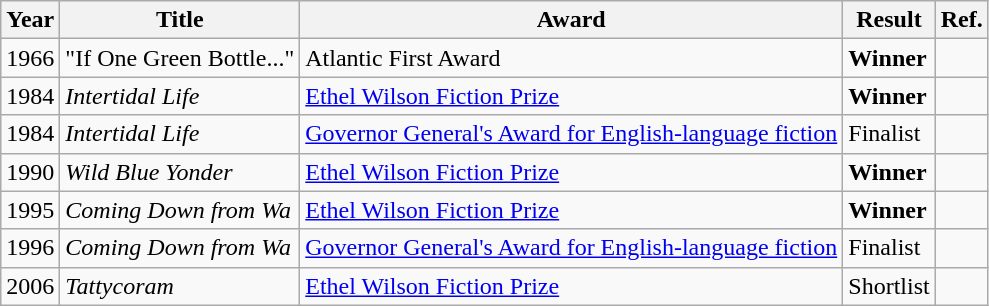<table class="wikitable sortable mw-collapsible">
<tr>
<th>Year</th>
<th>Title</th>
<th>Award</th>
<th>Result</th>
<th>Ref.</th>
</tr>
<tr>
<td>1966</td>
<td>"If One Green Bottle..."</td>
<td>Atlantic First Award</td>
<td><strong>Winner</strong></td>
<td></td>
</tr>
<tr>
<td>1984</td>
<td><em>Intertidal Life</em></td>
<td><a href='#'>Ethel Wilson Fiction Prize</a></td>
<td><strong>Winner</strong></td>
<td></td>
</tr>
<tr>
<td>1984</td>
<td><em>Intertidal Life</em></td>
<td><a href='#'>Governor General's Award for English-language fiction</a></td>
<td>Finalist</td>
<td></td>
</tr>
<tr>
<td>1990</td>
<td><em>Wild Blue Yonder</em></td>
<td><a href='#'>Ethel Wilson Fiction Prize</a></td>
<td><strong>Winner</strong></td>
<td></td>
</tr>
<tr>
<td>1995</td>
<td><em>Coming Down from Wa</em></td>
<td><a href='#'>Ethel Wilson Fiction Prize</a></td>
<td><strong>Winner</strong></td>
<td></td>
</tr>
<tr>
<td>1996</td>
<td><em>Coming Down from Wa</em></td>
<td><a href='#'>Governor General's Award for English-language fiction</a></td>
<td>Finalist</td>
<td></td>
</tr>
<tr>
<td>2006</td>
<td><em>Tattycoram</em></td>
<td><a href='#'>Ethel Wilson Fiction Prize</a></td>
<td>Shortlist</td>
<td></td>
</tr>
</table>
